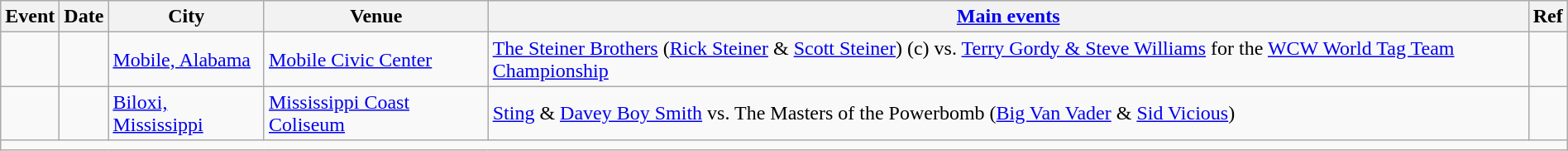<table class="wikitable sortable" style="align: center" width=100%>
<tr>
<th>Event</th>
<th>Date</th>
<th>City</th>
<th>Venue</th>
<th class="unsortable"><a href='#'>Main events</a></th>
<th class="unsortable">Ref</th>
</tr>
<tr>
<td></td>
<td></td>
<td><a href='#'>Mobile, Alabama</a></td>
<td><a href='#'>Mobile Civic Center</a></td>
<td><a href='#'>The Steiner Brothers</a> (<a href='#'>Rick Steiner</a> & <a href='#'>Scott Steiner</a>) (c) vs. <a href='#'>Terry Gordy & Steve Williams</a> for the <a href='#'>WCW World Tag Team Championship</a></td>
<td></td>
</tr>
<tr>
<td></td>
<td></td>
<td><a href='#'>Biloxi, Mississippi</a></td>
<td><a href='#'>Mississippi Coast Coliseum</a></td>
<td><a href='#'>Sting</a> & <a href='#'>Davey Boy Smith</a> vs. The Masters of the Powerbomb (<a href='#'>Big Van Vader</a> & <a href='#'>Sid Vicious</a>)</td>
<td></td>
</tr>
<tr>
<td colspan="10"></td>
</tr>
</table>
